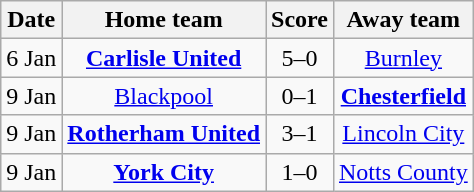<table class="wikitable" style="text-align: center">
<tr>
<th>Date</th>
<th>Home team</th>
<th>Score</th>
<th>Away team</th>
</tr>
<tr>
<td>6 Jan</td>
<td><strong><a href='#'>Carlisle United</a></strong></td>
<td>5–0</td>
<td><a href='#'>Burnley</a></td>
</tr>
<tr>
<td>9 Jan</td>
<td><a href='#'>Blackpool</a></td>
<td>0–1</td>
<td><strong><a href='#'>Chesterfield</a></strong></td>
</tr>
<tr>
<td>9 Jan</td>
<td><strong><a href='#'>Rotherham United</a></strong></td>
<td>3–1</td>
<td><a href='#'>Lincoln City</a></td>
</tr>
<tr>
<td>9 Jan</td>
<td><strong><a href='#'>York City</a></strong></td>
<td>1–0</td>
<td><a href='#'>Notts County</a></td>
</tr>
</table>
